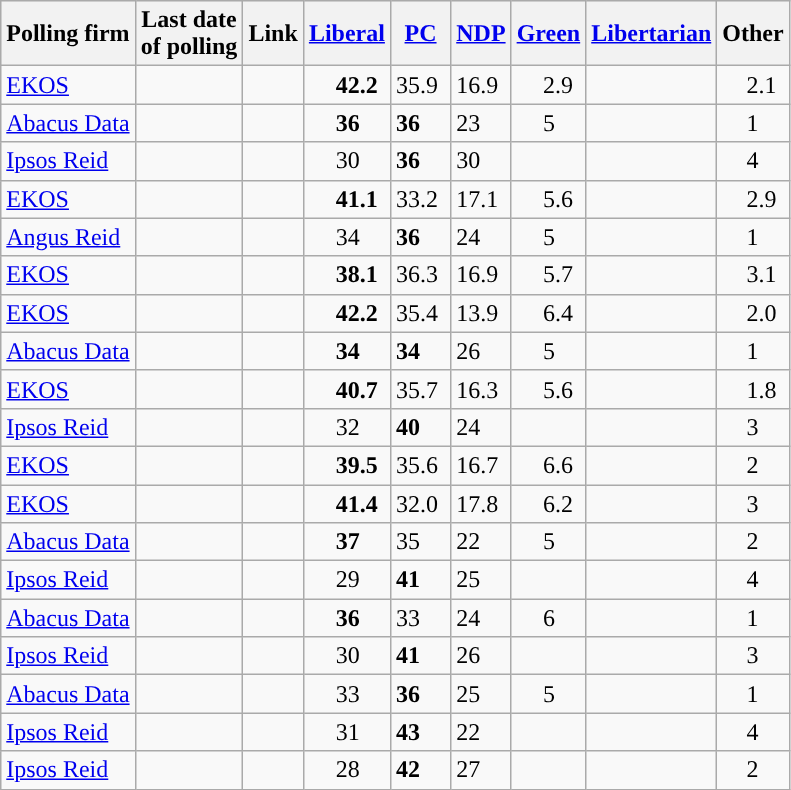<table class="wikitable mw-collapsible sortable mw-collapsed">
<tr style="background:#e9e9e9;">
<th>Polling firm</th>
<th>Last date<br>of polling</th>
<th class=unsortable>Link</th>
<th style="background-color:"><strong><a href='#'>Liberal</a></strong></th>
<th style="background-color:"><strong><a href='#'>PC</a></strong></th>
<th style="background-color:"><strong><a href='#'>NDP</a></strong></th>
<th style="background-color:"><strong><a href='#'>Green</a></strong></th>
<th style="background-color:"><strong><a href='#'>Libertarian</a></strong></th>
<th style="background-color:"><strong>Other</strong></th>
</tr>
<tr>
<td><a href='#'>EKOS</a></td>
<td></td>
<td></td>
<td style="padding-right:8px; text-align:right;"><strong>42.2</strong></td>
<td style="padding-right:8px; text-align:right;">35.9</td>
<td style="padding-right:8px; text-align:right;">16.9</td>
<td style="padding-right:8px; text-align:right;">2.9</td>
<td style="padding-right:8px; text-align:right;"></td>
<td style="padding-right:8px; text-align:right;">2.1</td>
</tr>
<tr>
<td><a href='#'>Abacus Data</a></td>
<td></td>
<td></td>
<td style="padding-right:20px; text-align:right;"><strong>36</strong></td>
<td style="padding-right:20px; text-align:right;"><strong>36</strong></td>
<td style="padding-right:20px; text-align:right;">23</td>
<td style="padding-right:20px; text-align:right;">5</td>
<td style="padding-right:8px; text-align:right;"></td>
<td style="padding-right:20px; text-align:right;">1</td>
</tr>
<tr>
<td><a href='#'>Ipsos Reid</a></td>
<td></td>
<td></td>
<td style="padding-right:20px; text-align:right;">30</td>
<td style="padding-right:20px; text-align:right;"><strong>36</strong></td>
<td style="padding-right:20px; text-align:right;">30</td>
<td style="padding-right:8px; text-align:right;"></td>
<td style="padding-right:8px; text-align:right;"></td>
<td style="padding-right:20px; text-align:right;">4</td>
</tr>
<tr>
<td><a href='#'>EKOS</a></td>
<td></td>
<td></td>
<td style="padding-right:8px; text-align:right;"><strong>41.1</strong></td>
<td style="padding-right:8px; text-align:right;">33.2</td>
<td style="padding-right:8px; text-align:right;">17.1</td>
<td style="padding-right:8px; text-align:right;">5.6</td>
<td style="padding-right:8px; text-align:right;"></td>
<td style="padding-right:8px; text-align:right;">2.9</td>
</tr>
<tr>
<td><a href='#'>Angus Reid</a></td>
<td></td>
<td></td>
<td style="padding-right:20px; text-align:right;">34</td>
<td style="padding-right:20px; text-align:right;"><strong>36</strong></td>
<td style="padding-right:20px; text-align:right;">24</td>
<td style="padding-right:20px; text-align:right;">5</td>
<td style="padding-right:8px; text-align:right;"></td>
<td style="padding-right:20px; text-align:right;">1</td>
</tr>
<tr>
<td><a href='#'>EKOS</a></td>
<td></td>
<td></td>
<td style="padding-right:8px; text-align:right;"><strong>38.1</strong></td>
<td style="padding-right:8px; text-align:right;">36.3</td>
<td style="padding-right:8px; text-align:right;">16.9</td>
<td style="padding-right:8px; text-align:right;">5.7</td>
<td style="padding-right:8px; text-align:right;"></td>
<td style="padding-right:8px; text-align:right;">3.1</td>
</tr>
<tr>
<td><a href='#'>EKOS</a></td>
<td></td>
<td></td>
<td style="padding-right:8px; text-align:right;"><strong>42.2</strong></td>
<td style="padding-right:8px; text-align:right;">35.4</td>
<td style="padding-right:8px; text-align:right;">13.9</td>
<td style="padding-right:8px; text-align:right;">6.4</td>
<td style="padding-right:8px; text-align:right;"></td>
<td style="padding-right:8px; text-align:right;">2.0</td>
</tr>
<tr>
<td><a href='#'>Abacus Data</a></td>
<td></td>
<td></td>
<td style="padding-right:20px; text-align:right;"><strong>34</strong></td>
<td style="padding-right:20px; text-align:right;"><strong>34</strong></td>
<td style="padding-right:20px; text-align:right;">26</td>
<td style="padding-right:20px; text-align:right;">5</td>
<td style="padding-right:8px; text-align:right;"></td>
<td style="padding-right:20px; text-align:right;">1</td>
</tr>
<tr>
<td><a href='#'>EKOS</a></td>
<td></td>
<td></td>
<td style="padding-right:8px; text-align:right;"><strong>40.7</strong></td>
<td style="padding-right:8px; text-align:right;">35.7</td>
<td style="padding-right:8px; text-align:right;">16.3</td>
<td style="padding-right:8px; text-align:right;">5.6</td>
<td style="padding-right:8px; text-align:right;"></td>
<td style="padding-right:8px; text-align:right;">1.8</td>
</tr>
<tr>
<td><a href='#'>Ipsos Reid</a></td>
<td></td>
<td></td>
<td style="padding-right:20px; text-align:right;">32</td>
<td style="padding-right:20px; text-align:right;"><strong>40</strong></td>
<td style="padding-right:20px; text-align:right;">24</td>
<td style="padding-right:8px; text-align:right;"></td>
<td style="padding-right:8px; text-align:right;"></td>
<td style="padding-right:20px; text-align:right;">3</td>
</tr>
<tr>
<td><a href='#'>EKOS</a></td>
<td></td>
<td></td>
<td style="padding-right:8px; text-align:right;"><strong>39.5</strong></td>
<td style="padding-right:8px; text-align:right;">35.6</td>
<td style="padding-right:8px; text-align:right;">16.7</td>
<td style="padding-right:8px; text-align:right;">6.6</td>
<td style="padding-right:8px; text-align:right;"></td>
<td style="padding-right:20px; text-align:right;">2</td>
</tr>
<tr>
<td><a href='#'>EKOS</a></td>
<td></td>
<td></td>
<td style="padding-right:8px; text-align:right;"><strong>41.4</strong></td>
<td style="padding-right:8px; text-align:right;">32.0</td>
<td style="padding-right:8px; text-align:right;">17.8</td>
<td style="padding-right:8px; text-align:right;">6.2</td>
<td style="padding-right:8px; text-align:right;"></td>
<td style="padding-right:20px; text-align:right;">3</td>
</tr>
<tr>
<td><a href='#'>Abacus Data</a></td>
<td></td>
<td></td>
<td style="padding-right:20px; text-align:right;"><strong>37</strong></td>
<td style="padding-right:20px; text-align:right;">35</td>
<td style="padding-right:20px; text-align:right;">22</td>
<td style="padding-right:20px; text-align:right;">5</td>
<td style="padding-right:8px; text-align:right;"></td>
<td style="padding-right:20px; text-align:right;">2</td>
</tr>
<tr>
<td><a href='#'>Ipsos Reid</a></td>
<td></td>
<td></td>
<td style="padding-right:20px; text-align:right;">29</td>
<td style="padding-right:20px; text-align:right;"><strong>41</strong></td>
<td style="padding-right:20px; text-align:right;">25</td>
<td style="padding-right:8px; text-align:right;"></td>
<td style="padding-right:8px; text-align:right;"></td>
<td style="padding-right:20px; text-align:right;">4</td>
</tr>
<tr>
<td><a href='#'>Abacus Data</a></td>
<td></td>
<td></td>
<td style="padding-right:20px; text-align:right;"><strong>36</strong></td>
<td style="padding-right:20px; text-align:right;">33</td>
<td style="padding-right:20px; text-align:right;">24</td>
<td style="padding-right:20px; text-align:right;">6</td>
<td style="padding-right:8px; text-align:right;"></td>
<td style="padding-right:20px; text-align:right;">1</td>
</tr>
<tr>
<td><a href='#'>Ipsos Reid</a></td>
<td></td>
<td></td>
<td style="padding-right:20px; text-align:right;">30</td>
<td style="padding-right:20px; text-align:right;"><strong>41</strong></td>
<td style="padding-right:20px; text-align:right;">26</td>
<td style="padding-right:8px; text-align:right;"></td>
<td style="padding-right:8px; text-align:right;"></td>
<td style="padding-right:20px; text-align:right;">3</td>
</tr>
<tr>
<td><a href='#'>Abacus Data</a></td>
<td></td>
<td></td>
<td style="padding-right:20px; text-align:right;">33</td>
<td style="padding-right:20px; text-align:right;"><strong>36</strong></td>
<td style="padding-right:20px; text-align:right;">25</td>
<td style="padding-right:20px; text-align:right;">5</td>
<td style="padding-right:8px; text-align:right;"></td>
<td style="padding-right:20px; text-align:right;">1</td>
</tr>
<tr>
<td><a href='#'>Ipsos Reid</a></td>
<td></td>
<td></td>
<td style="padding-right:20px; text-align:right;">31</td>
<td style="padding-right:20px; text-align:right;"><strong>43</strong></td>
<td style="padding-right:20px; text-align:right;">22</td>
<td style="padding-right:8px; text-align:right;"></td>
<td style="padding-right:8px; text-align:right;"></td>
<td style="padding-right:20px; text-align:right;">4</td>
</tr>
<tr>
<td><a href='#'>Ipsos Reid</a></td>
<td></td>
<td></td>
<td style="padding-right:20px; text-align:right;">28</td>
<td style="padding-right:20px; text-align:right;"><strong>42</strong></td>
<td style="padding-right:20px; text-align:right;">27</td>
<td style="padding-right:8px; text-align:right;"></td>
<td style="padding-right:8px; text-align:right;"></td>
<td style="padding-right:20px; text-align:right;">2</td>
</tr>
</table>
